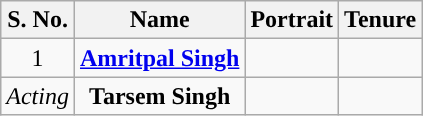<table class="wikitable sortable" style="text-align:center; background-color:">
<tr>
<th style="background-color: ">S. No.</th>
<th style="background-color: ">Name</th>
<th style="background-color: ">Portrait</th>
<th style="background-color: ">Tenure</th>
</tr>
<tr>
<td>1</td>
<td><strong><a href='#'>Amritpal Singh</a></strong></td>
<td></td>
<td></td>
</tr>
<tr>
<td><em>Acting</em></td>
<td><strong>Tarsem Singh</strong></td>
<td></td>
<td></td>
</tr>
</table>
